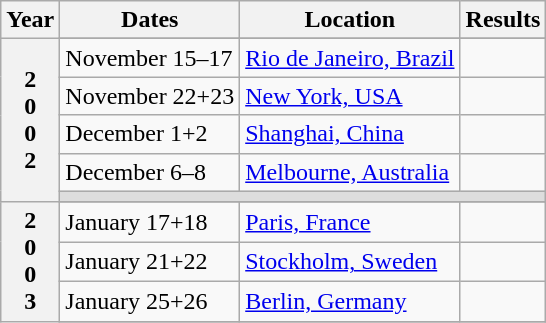<table class=wikitable>
<tr>
<th>Year</th>
<th>Dates</th>
<th>Location</th>
<th>Results</th>
</tr>
<tr>
<th rowspan=6>2<br>0<br>0<br>2</th>
</tr>
<tr>
<td>November 15–17</td>
<td> <a href='#'>Rio de Janeiro, Brazil</a></td>
<td></td>
</tr>
<tr>
<td>November 22+23</td>
<td> <a href='#'>New York, USA</a></td>
<td></td>
</tr>
<tr>
<td>December 1+2</td>
<td> <a href='#'>Shanghai, China</a></td>
<td></td>
</tr>
<tr>
<td>December 6–8</td>
<td> <a href='#'>Melbourne, Australia</a></td>
<td></td>
</tr>
<tr bgcolor=#DDDDDD>
<td colspan=4></td>
</tr>
<tr>
<th rowspan=5>2<br>0<br>0<br>3</th>
</tr>
<tr>
<td>January 17+18</td>
<td> <a href='#'>Paris, France</a></td>
<td></td>
</tr>
<tr>
<td>January 21+22</td>
<td> <a href='#'>Stockholm, Sweden</a></td>
<td></td>
</tr>
<tr>
<td>January 25+26</td>
<td> <a href='#'>Berlin, Germany</a></td>
<td></td>
</tr>
<tr>
</tr>
</table>
